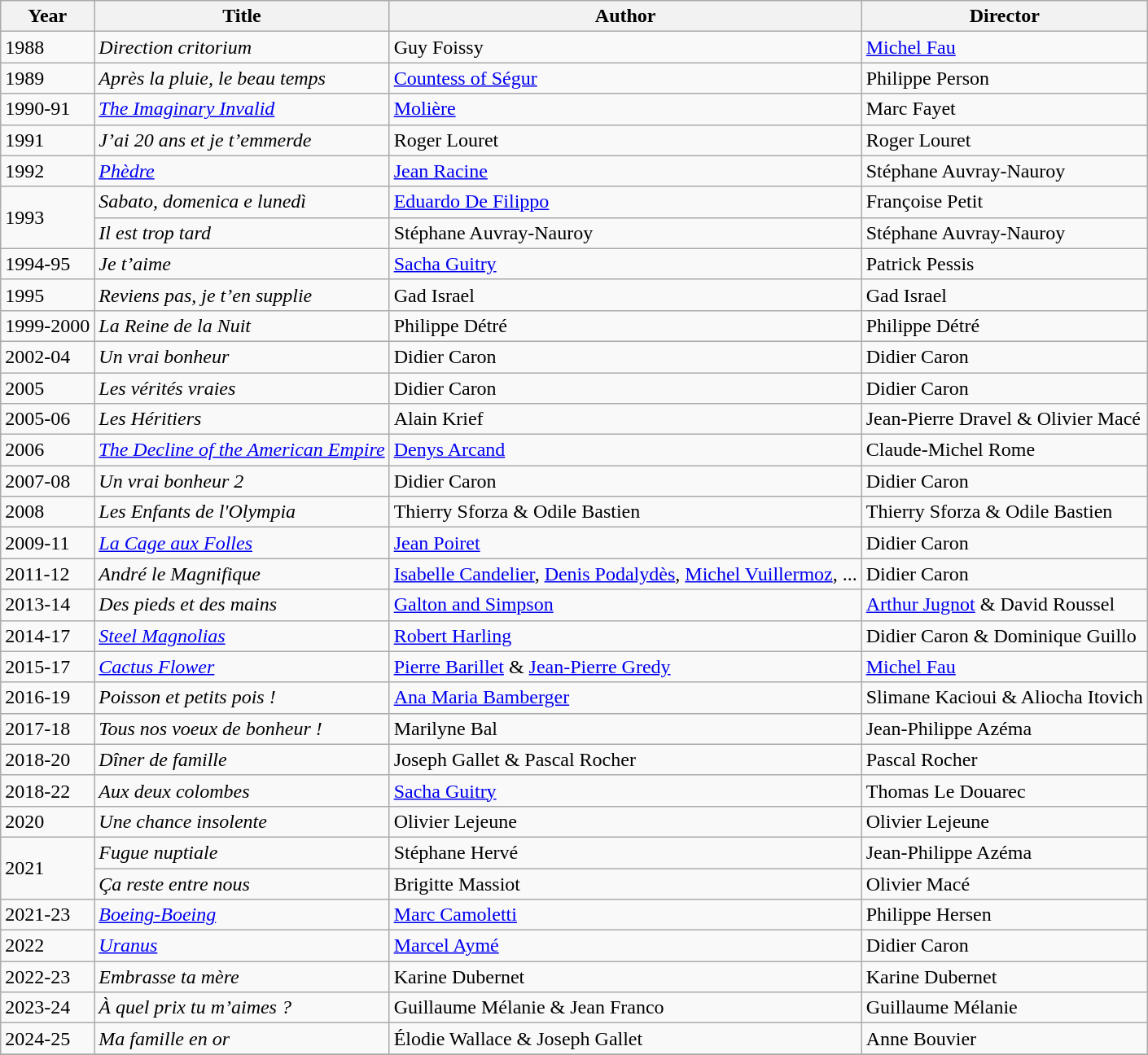<table class="wikitable">
<tr>
<th>Year</th>
<th>Title</th>
<th>Author</th>
<th>Director</th>
</tr>
<tr>
<td>1988</td>
<td><em>Direction critorium</em></td>
<td>Guy Foissy</td>
<td><a href='#'>Michel Fau</a></td>
</tr>
<tr>
<td>1989</td>
<td><em>Après la pluie, le beau temps</em></td>
<td><a href='#'>Countess of Ségur</a></td>
<td>Philippe Person</td>
</tr>
<tr>
<td>1990-91</td>
<td><em><a href='#'>The Imaginary Invalid</a></em></td>
<td><a href='#'>Molière</a></td>
<td>Marc Fayet</td>
</tr>
<tr>
<td>1991</td>
<td><em>J’ai 20 ans et je t’emmerde</em></td>
<td>Roger Louret</td>
<td>Roger Louret</td>
</tr>
<tr>
<td>1992</td>
<td><em><a href='#'>Phèdre</a></em></td>
<td><a href='#'>Jean Racine</a></td>
<td>Stéphane Auvray-Nauroy</td>
</tr>
<tr>
<td rowspan=2>1993</td>
<td><em>Sabato, domenica e lunedì</em></td>
<td><a href='#'>Eduardo De Filippo</a></td>
<td>Françoise Petit</td>
</tr>
<tr>
<td><em>Il est trop tard</em></td>
<td>Stéphane Auvray-Nauroy</td>
<td>Stéphane Auvray-Nauroy</td>
</tr>
<tr>
<td>1994-95</td>
<td><em>Je t’aime</em></td>
<td><a href='#'>Sacha Guitry</a></td>
<td>Patrick Pessis</td>
</tr>
<tr>
<td>1995</td>
<td><em>Reviens pas, je t’en supplie</em></td>
<td>Gad Israel</td>
<td>Gad Israel</td>
</tr>
<tr>
<td>1999-2000</td>
<td><em>La Reine de la Nuit</em></td>
<td>Philippe Détré</td>
<td>Philippe Détré</td>
</tr>
<tr>
<td>2002-04</td>
<td><em>Un vrai bonheur</em></td>
<td>Didier Caron</td>
<td>Didier Caron</td>
</tr>
<tr>
<td>2005</td>
<td><em>Les vérités vraies</em></td>
<td>Didier Caron</td>
<td>Didier Caron</td>
</tr>
<tr>
<td>2005-06</td>
<td><em>Les Héritiers</em></td>
<td>Alain Krief</td>
<td>Jean-Pierre Dravel & Olivier Macé</td>
</tr>
<tr>
<td>2006</td>
<td><em><a href='#'>The Decline of the American Empire</a></em></td>
<td><a href='#'>Denys Arcand</a></td>
<td>Claude-Michel Rome</td>
</tr>
<tr>
<td>2007-08</td>
<td><em>Un vrai bonheur 2</em></td>
<td>Didier Caron</td>
<td>Didier Caron</td>
</tr>
<tr>
<td>2008</td>
<td><em>Les Enfants de l'Olympia</em></td>
<td>Thierry Sforza & Odile Bastien</td>
<td>Thierry Sforza & Odile Bastien</td>
</tr>
<tr>
<td>2009-11</td>
<td><em><a href='#'>La Cage aux Folles</a></em></td>
<td><a href='#'>Jean Poiret</a></td>
<td>Didier Caron</td>
</tr>
<tr>
<td>2011-12</td>
<td><em>André le Magnifique</em></td>
<td><a href='#'>Isabelle Candelier</a>, <a href='#'>Denis Podalydès</a>, <a href='#'>Michel Vuillermoz</a>, ...</td>
<td>Didier Caron</td>
</tr>
<tr>
<td>2013-14</td>
<td><em>Des pieds et des mains</em></td>
<td><a href='#'>Galton and Simpson</a></td>
<td><a href='#'>Arthur Jugnot</a> & David Roussel</td>
</tr>
<tr>
<td>2014-17</td>
<td><em><a href='#'>Steel Magnolias</a></em></td>
<td><a href='#'>Robert Harling</a></td>
<td>Didier Caron & Dominique Guillo</td>
</tr>
<tr>
<td>2015-17</td>
<td><em><a href='#'>Cactus Flower</a></em></td>
<td><a href='#'>Pierre Barillet</a> & <a href='#'>Jean-Pierre Gredy</a></td>
<td><a href='#'>Michel Fau</a></td>
</tr>
<tr>
<td>2016-19</td>
<td><em>Poisson et petits pois !</em></td>
<td><a href='#'>Ana Maria Bamberger</a></td>
<td>Slimane Kacioui & Aliocha Itovich</td>
</tr>
<tr>
<td>2017-18</td>
<td><em>Tous nos voeux de bonheur !</em></td>
<td>Marilyne Bal</td>
<td>Jean-Philippe Azéma</td>
</tr>
<tr>
<td>2018-20</td>
<td><em>Dîner de famille</em></td>
<td>Joseph Gallet & Pascal Rocher</td>
<td>Pascal Rocher</td>
</tr>
<tr>
<td>2018-22</td>
<td><em>Aux deux colombes</em></td>
<td><a href='#'>Sacha Guitry</a></td>
<td>Thomas Le Douarec</td>
</tr>
<tr>
<td>2020</td>
<td><em>Une chance insolente</em></td>
<td>Olivier Lejeune</td>
<td>Olivier Lejeune</td>
</tr>
<tr>
<td rowspan=2>2021</td>
<td><em>Fugue nuptiale</em></td>
<td>Stéphane Hervé</td>
<td>Jean-Philippe Azéma</td>
</tr>
<tr>
<td><em>Ça reste entre nous</em></td>
<td>Brigitte Massiot</td>
<td>Olivier Macé</td>
</tr>
<tr>
<td>2021-23</td>
<td><em><a href='#'>Boeing-Boeing</a></em></td>
<td><a href='#'>Marc Camoletti</a></td>
<td>Philippe Hersen</td>
</tr>
<tr>
<td>2022</td>
<td><em><a href='#'>Uranus</a></em></td>
<td><a href='#'>Marcel Aymé</a></td>
<td>Didier Caron</td>
</tr>
<tr>
<td>2022-23</td>
<td><em>Embrasse ta mère</em></td>
<td>Karine Dubernet</td>
<td>Karine Dubernet</td>
</tr>
<tr>
<td>2023-24</td>
<td><em>À quel prix tu m’aimes ?</em></td>
<td>Guillaume Mélanie & Jean Franco</td>
<td>Guillaume Mélanie</td>
</tr>
<tr>
<td>2024-25</td>
<td><em>Ma famille en or</em></td>
<td>Élodie Wallace & Joseph Gallet</td>
<td>Anne Bouvier</td>
</tr>
<tr>
</tr>
</table>
